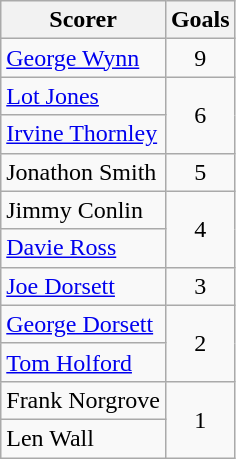<table class="wikitable">
<tr>
<th>Scorer</th>
<th>Goals</th>
</tr>
<tr>
<td> <a href='#'>George Wynn</a></td>
<td align=center>9</td>
</tr>
<tr>
<td> <a href='#'>Lot Jones</a></td>
<td rowspan="2" align=center>6</td>
</tr>
<tr>
<td> <a href='#'>Irvine Thornley</a></td>
</tr>
<tr>
<td>Jonathon Smith</td>
<td align=center>5</td>
</tr>
<tr>
<td>Jimmy Conlin</td>
<td rowspan="2" align=center>4</td>
</tr>
<tr>
<td> <a href='#'>Davie Ross</a></td>
</tr>
<tr>
<td> <a href='#'>Joe Dorsett</a></td>
<td align=center>3</td>
</tr>
<tr>
<td> <a href='#'>George Dorsett</a></td>
<td rowspan="2" align=center>2</td>
</tr>
<tr>
<td> <a href='#'>Tom Holford</a></td>
</tr>
<tr>
<td>Frank Norgrove</td>
<td rowspan="2" align=center>1</td>
</tr>
<tr>
<td>Len Wall</td>
</tr>
</table>
